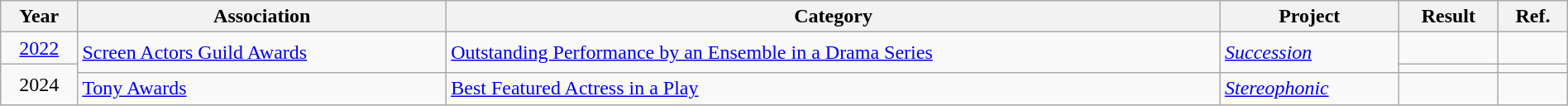<table class="wikitable" width="100%">
<tr>
<th>Year</th>
<th>Association</th>
<th>Category</th>
<th>Project</th>
<th>Result</th>
<th>Ref.</th>
</tr>
<tr>
<td align="center"><a href='#'>2022</a></td>
<td rowspan="2"><a href='#'>Screen Actors Guild Awards</a></td>
<td rowspan="2"><a href='#'>Outstanding Performance by an Ensemble in a Drama Series</a></td>
<td rowspan="2"><em><a href='#'>Succession</a></em></td>
<td></td>
<td align="center"></td>
</tr>
<tr>
<td rowspan="2" align="center">2024</td>
<td></td>
<td align="center"></td>
</tr>
<tr>
<td><a href='#'>Tony Awards</a></td>
<td><a href='#'>Best Featured Actress in a Play</a></td>
<td><em><a href='#'>Stereophonic</a></em></td>
<td></td>
<td></td>
</tr>
</table>
